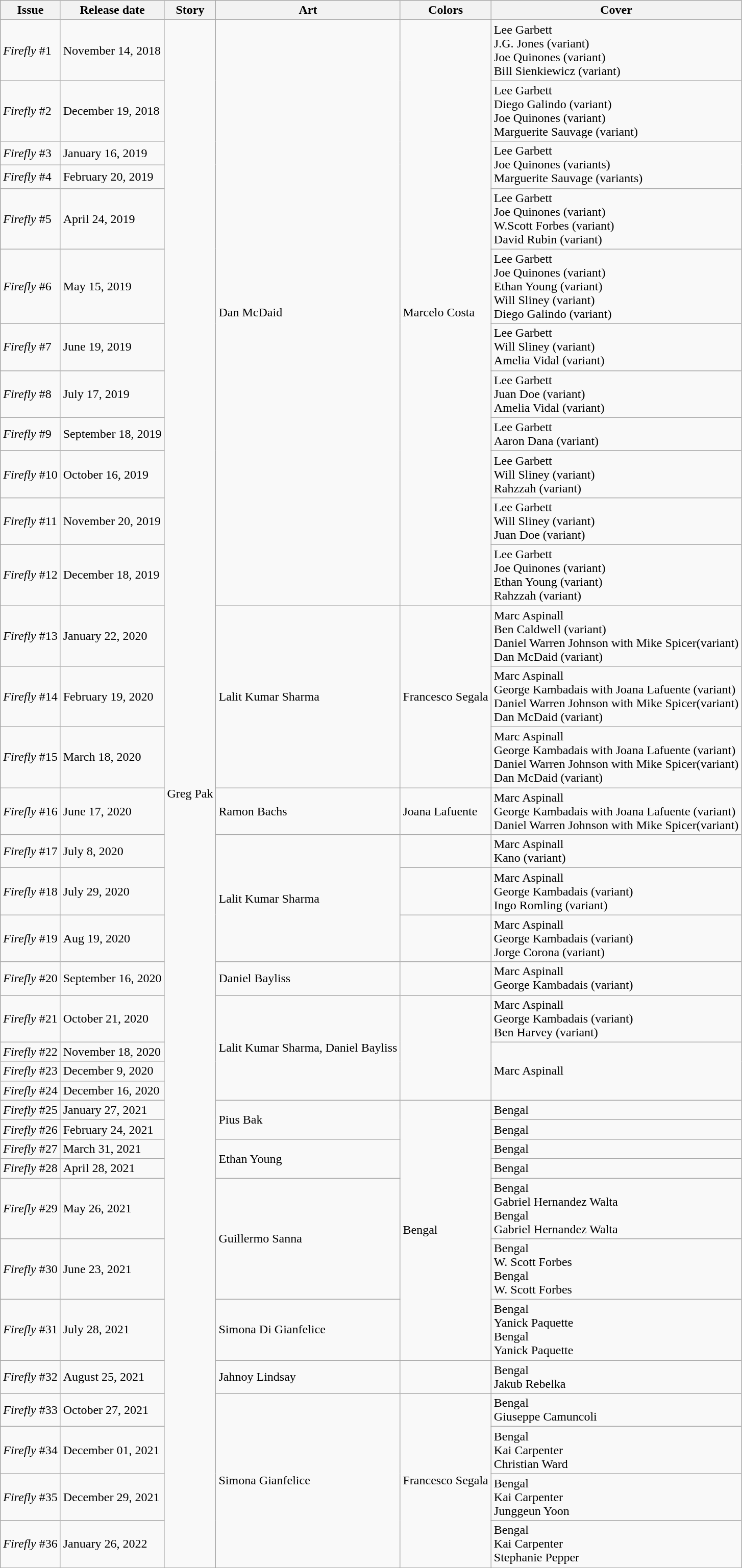<table class="wikitable mw-collapsible"">
<tr>
<th>Issue</th>
<th>Release date</th>
<th>Story</th>
<th>Art</th>
<th>Colors</th>
<th>Cover</th>
</tr>
<tr>
<td><em>Firefly</em> #1</td>
<td>November 14, 2018</td>
<td rowspan="36">Greg Pak</td>
<td rowspan="12">Dan McDaid</td>
<td rowspan="12">Marcelo Costa</td>
<td>Lee Garbett<br>J.G. Jones (variant)<br>Joe Quinones (variant)<br>Bill Sienkiewicz (variant)</td>
</tr>
<tr>
<td><em>Firefly</em> #2</td>
<td>December 19, 2018</td>
<td>Lee Garbett<br>Diego Galindo (variant)<br>Joe Quinones (variant)<br>Marguerite Sauvage (variant)</td>
</tr>
<tr>
<td><em>Firefly</em> #3</td>
<td>January 16, 2019</td>
<td rowspan="2">Lee Garbett<br>Joe Quinones (variants)<br>Marguerite Sauvage (variants)</td>
</tr>
<tr>
<td><em>Firefly</em> #4</td>
<td>February 20, 2019</td>
</tr>
<tr>
<td><em>Firefly</em> #5</td>
<td>April 24, 2019</td>
<td>Lee Garbett<br>Joe Quinones (variant)<br>W.Scott Forbes (variant)<br>David Rubin (variant)</td>
</tr>
<tr>
<td><em>Firefly</em> #6</td>
<td>May 15, 2019</td>
<td>Lee Garbett<br>Joe Quinones (variant)<br>Ethan Young (variant)<br>Will Sliney (variant)<br>Diego Galindo (variant)</td>
</tr>
<tr>
<td><em>Firefly</em> #7</td>
<td>June 19, 2019</td>
<td>Lee Garbett<br>Will Sliney (variant)<br>Amelia Vidal (variant)</td>
</tr>
<tr>
<td><em>Firefly</em> #8</td>
<td>July 17, 2019</td>
<td>Lee Garbett<br>Juan Doe (variant)<br>Amelia Vidal (variant)</td>
</tr>
<tr>
<td><em>Firefly</em> #9</td>
<td>September 18, 2019</td>
<td>Lee Garbett<br>Aaron Dana (variant)</td>
</tr>
<tr>
<td><em>Firefly</em> #10</td>
<td>October 16, 2019</td>
<td>Lee Garbett<br>Will Sliney (variant)<br>Rahzzah (variant)</td>
</tr>
<tr>
<td><em>Firefly</em> #11</td>
<td>November 20, 2019</td>
<td>Lee Garbett<br>Will Sliney (variant)<br>Juan Doe (variant)</td>
</tr>
<tr>
<td><em>Firefly</em> #12</td>
<td>December 18, 2019</td>
<td>Lee Garbett<br>Joe Quinones (variant)<br>Ethan Young (variant)<br>Rahzzah (variant)</td>
</tr>
<tr>
<td><em>Firefly</em> #13</td>
<td>January 22, 2020</td>
<td rowspan="3">Lalit Kumar Sharma</td>
<td rowspan="3">Francesco Segala</td>
<td>Marc Aspinall<br>Ben Caldwell (variant)<br>Daniel Warren Johnson with Mike Spicer(variant)<br>Dan McDaid (variant)</td>
</tr>
<tr>
<td><em>Firefly</em> #14</td>
<td>February 19, 2020</td>
<td>Marc Aspinall<br>George Kambadais with Joana Lafuente (variant)<br>Daniel Warren Johnson with Mike Spicer(variant)<br>Dan McDaid (variant)</td>
</tr>
<tr>
<td><em>Firefly</em> #15</td>
<td>March 18, 2020</td>
<td>Marc Aspinall<br>George Kambadais with Joana Lafuente (variant)<br>Daniel Warren Johnson with Mike Spicer(variant)<br>Dan McDaid (variant)</td>
</tr>
<tr>
<td><em>Firefly</em> #16</td>
<td>June 17, 2020</td>
<td>Ramon Bachs</td>
<td>Joana Lafuente</td>
<td>Marc Aspinall<br>George Kambadais with Joana Lafuente (variant)<br>Daniel Warren Johnson with Mike Spicer(variant)</td>
</tr>
<tr>
<td><em>Firefly</em> #17</td>
<td>July 8, 2020</td>
<td rowspan="3">Lalit Kumar Sharma</td>
<td></td>
<td>Marc Aspinall<br>Kano (variant)</td>
</tr>
<tr>
<td><em>Firefly</em> #18</td>
<td>July 29, 2020</td>
<td></td>
<td>Marc Aspinall<br>George Kambadais (variant)<br>Ingo Romling (variant)</td>
</tr>
<tr>
<td><em>Firefly</em> #19</td>
<td>Aug 19, 2020</td>
<td></td>
<td>Marc Aspinall<br>George Kambadais (variant)<br>Jorge Corona (variant)</td>
</tr>
<tr>
<td><em>Firefly</em> #20</td>
<td>September 16, 2020</td>
<td>Daniel Bayliss</td>
<td></td>
<td>Marc Aspinall<br>George Kambadais (variant)</td>
</tr>
<tr>
<td><em>Firefly</em> #21</td>
<td>October 21, 2020</td>
<td rowspan="4">Lalit Kumar Sharma, Daniel Bayliss</td>
<td rowspan="4"></td>
<td>Marc Aspinall<br>George Kambadais (variant)<br>Ben Harvey (variant)</td>
</tr>
<tr>
<td><em>Firefly</em> #22</td>
<td>November 18, 2020</td>
<td rowspan="3">Marc Aspinall</td>
</tr>
<tr>
<td><em>Firefly</em> #23</td>
<td>December 9, 2020</td>
</tr>
<tr>
<td><em>Firefly</em> #24</td>
<td>December 16, 2020</td>
</tr>
<tr>
<td><em>Firefly</em> #25</td>
<td>January 27, 2021</td>
<td rowspan="2">Pius Bak</td>
<td rowspan="7">Bengal</td>
<td>Bengal</td>
</tr>
<tr>
<td><em>Firefly</em> #26</td>
<td>February 24, 2021</td>
<td>Bengal</td>
</tr>
<tr>
<td><em>Firefly</em> #27</td>
<td>March 31, 2021</td>
<td rowspan="2">Ethan Young</td>
<td>Bengal</td>
</tr>
<tr>
<td><em>Firefly</em> #28</td>
<td>April 28, 2021</td>
<td>Bengal</td>
</tr>
<tr>
<td><em>Firefly</em> #29</td>
<td>May 26, 2021</td>
<td rowspan="2">Guillermo Sanna</td>
<td>Bengal <br> Gabriel Hernandez Walta <br>Bengal <br>Gabriel Hernandez Walta</td>
</tr>
<tr>
<td><em>Firefly</em> #30</td>
<td>June 23, 2021</td>
<td>Bengal <br> W. Scott Forbes <br>Bengal <br>W. Scott Forbes</td>
</tr>
<tr>
<td><em>Firefly</em> #31</td>
<td>July 28, 2021</td>
<td>Simona Di Gianfelice</td>
<td>Bengal <br> Yanick Paquette <br>Bengal <br>Yanick Paquette</td>
</tr>
<tr>
<td><em>Firefly</em> #32</td>
<td>August 25, 2021</td>
<td>Jahnoy Lindsay</td>
<td></td>
<td>Bengal <br> Jakub Rebelka <br></td>
</tr>
<tr>
<td><em>Firefly</em> #33</td>
<td>October 27, 2021</td>
<td rowspan="4">Simona Gianfelice</td>
<td rowspan="4">Francesco Segala</td>
<td>Bengal <br> Giuseppe Camuncoli <br></td>
</tr>
<tr>
<td><em>Firefly</em> #34</td>
<td>December 01, 2021</td>
<td>Bengal <br> Kai Carpenter<br> Christian Ward<br></td>
</tr>
<tr>
<td><em>Firefly</em> #35</td>
<td>December 29, 2021</td>
<td>Bengal <br> Kai Carpenter<br> Junggeun Yoon<br></td>
</tr>
<tr>
<td><em>Firefly</em> #36</td>
<td>January 26, 2022</td>
<td>Bengal <br> Kai Carpenter<br> Stephanie Pepper</td>
</tr>
</table>
